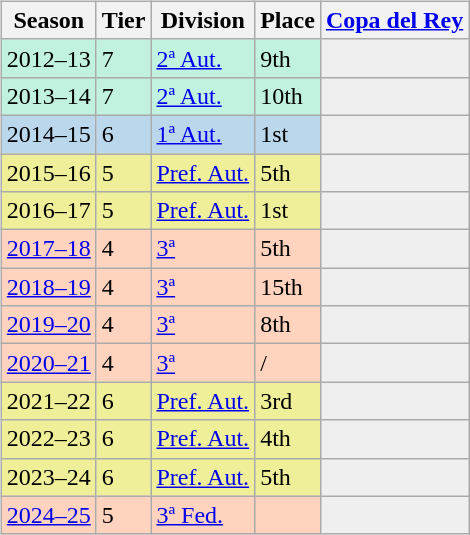<table>
<tr>
<td valign="top" width=0%><br><table class="wikitable">
<tr style="background:#f0f6fa;">
<th>Season</th>
<th>Tier</th>
<th>Division</th>
<th>Place</th>
<th><a href='#'>Copa del Rey</a></th>
</tr>
<tr>
<td style="background:#C0F2DF;">2012–13</td>
<td style="background:#C0F2DF;">7</td>
<td style="background:#C0F2DF;"><a href='#'>2ª Aut.</a></td>
<td style="background:#C0F2DF;">9th</td>
<th style="background:#efefef;"></th>
</tr>
<tr>
<td style="background:#C0F2DF;">2013–14</td>
<td style="background:#C0F2DF;">7</td>
<td style="background:#C0F2DF;"><a href='#'>2ª Aut.</a></td>
<td style="background:#C0F2DF;">10th</td>
<th style="background:#efefef;"></th>
</tr>
<tr>
<td style="background:#BBD7EC;">2014–15</td>
<td style="background:#BBD7EC;">6</td>
<td style="background:#BBD7EC;"><a href='#'>1ª Aut.</a></td>
<td style="background:#BBD7EC;">1st</td>
<th style="background:#efefef;"></th>
</tr>
<tr>
<td style="background:#EFEF99;">2015–16</td>
<td style="background:#EFEF99;">5</td>
<td style="background:#EFEF99;"><a href='#'>Pref. Aut.</a></td>
<td style="background:#EFEF99;">5th</td>
<td style="background:#efefef;"></td>
</tr>
<tr>
<td style="background:#EFEF99;">2016–17</td>
<td style="background:#EFEF99;">5</td>
<td style="background:#EFEF99;"><a href='#'>Pref. Aut.</a></td>
<td style="background:#EFEF99;">1st</td>
<td style="background:#efefef;"></td>
</tr>
<tr>
<td style="background:#FFD3BD;"><a href='#'>2017–18</a></td>
<td style="background:#FFD3BD;">4</td>
<td style="background:#FFD3BD;"><a href='#'>3ª</a></td>
<td style="background:#FFD3BD;">5th</td>
<td style="background:#efefef;"></td>
</tr>
<tr>
<td style="background:#FFD3BD;"><a href='#'>2018–19</a></td>
<td style="background:#FFD3BD;">4</td>
<td style="background:#FFD3BD;"><a href='#'>3ª</a></td>
<td style="background:#FFD3BD;">15th</td>
<td style="background:#efefef;"></td>
</tr>
<tr>
<td style="background:#FFD3BD;"><a href='#'>2019–20</a></td>
<td style="background:#FFD3BD;">4</td>
<td style="background:#FFD3BD;"><a href='#'>3ª</a></td>
<td style="background:#FFD3BD;">8th</td>
<td style="background:#efefef;"></td>
</tr>
<tr>
<td style="background:#FFD3BD;"><a href='#'>2020–21</a></td>
<td style="background:#FFD3BD;">4</td>
<td style="background:#FFD3BD;"><a href='#'>3ª</a></td>
<td style="background:#FFD3BD;"> / </td>
<td style="background:#efefef;"></td>
</tr>
<tr>
<td style="background:#EFEF99;">2021–22</td>
<td style="background:#EFEF99;">6</td>
<td style="background:#EFEF99;"><a href='#'>Pref. Aut.</a></td>
<td style="background:#EFEF99;">3rd</td>
<td style="background:#efefef;"></td>
</tr>
<tr>
<td style="background:#EFEF99;">2022–23</td>
<td style="background:#EFEF99;">6</td>
<td style="background:#EFEF99;"><a href='#'>Pref. Aut.</a></td>
<td style="background:#EFEF99;">4th</td>
<td style="background:#efefef;"></td>
</tr>
<tr>
<td style="background:#EFEF99;">2023–24</td>
<td style="background:#EFEF99;">6</td>
<td style="background:#EFEF99;"><a href='#'>Pref. Aut.</a></td>
<td style="background:#EFEF99;">5th</td>
<td style="background:#efefef;"></td>
</tr>
<tr>
<td style="background:#FFD3BD;"><a href='#'>2024–25</a></td>
<td style="background:#FFD3BD;">5</td>
<td style="background:#FFD3BD;"><a href='#'>3ª Fed.</a></td>
<td style="background:#FFD3BD;"></td>
<td style="background:#efefef;"></td>
</tr>
</table>
</td>
</tr>
</table>
